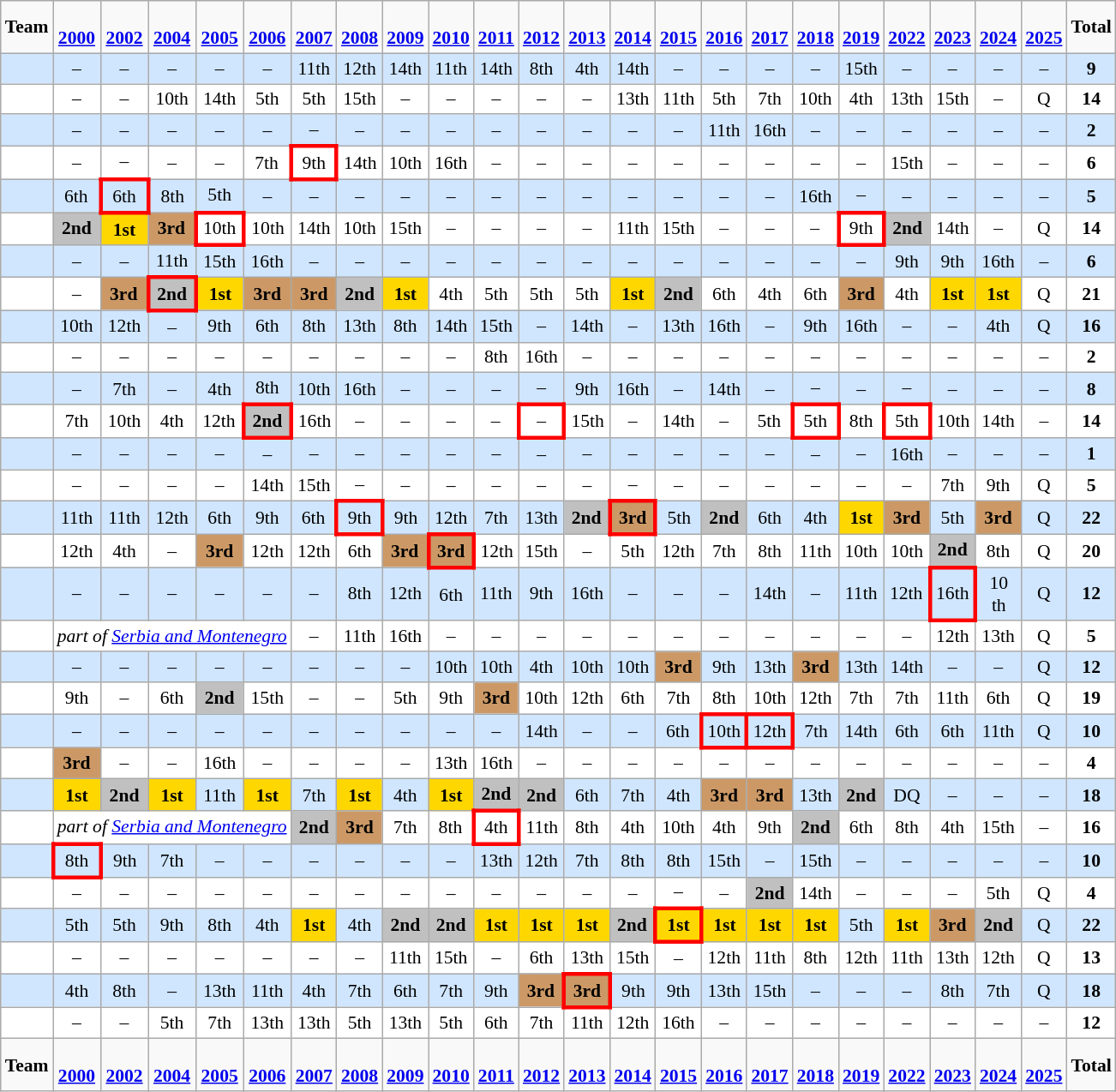<table class="wikitable" style="text-align:center; font-size:90%">
<tr>
<td><strong>Team</strong></td>
<td><strong><br><a href='#'>2000</a></strong></td>
<td><strong><br><a href='#'>2002</a></strong></td>
<td><strong><br><a href='#'>2004</a></strong></td>
<td><strong><br><a href='#'>2005</a></strong></td>
<td><strong><br><a href='#'>2006</a></strong></td>
<td><strong><br><a href='#'>2007</a></strong></td>
<td><strong><br><a href='#'>2008</a></strong></td>
<td><strong><br><a href='#'>2009</a></strong></td>
<td><strong><br><a href='#'>2010</a></strong></td>
<td><strong><br><a href='#'>2011</a></strong></td>
<td><strong><br><a href='#'>2012</a></strong></td>
<td><strong><br><a href='#'>2013</a></strong></td>
<td><strong><br><a href='#'>2014</a></strong></td>
<td><strong><br><a href='#'>2015</a></strong></td>
<td><strong><br><a href='#'>2016</a></strong></td>
<td><strong><br><a href='#'>2017</a></strong></td>
<td><strong><br><a href='#'>2018</a></strong></td>
<td><strong><br><a href='#'>2019</a></strong></td>
<td><strong><br><a href='#'>2022</a></strong></td>
<td><strong><br><a href='#'>2023</a></strong></td>
<td><strong><br><a href='#'>2024</a></strong></td>
<td><strong><br><a href='#'>2025</a></strong></td>
<td><strong>Total</strong></td>
</tr>
<tr bgcolor=#D0E6FF>
<td align="left"></td>
<td>–</td>
<td>–</td>
<td>–</td>
<td>–</td>
<td>–</td>
<td>11th</td>
<td>12th</td>
<td>14th</td>
<td>11th</td>
<td>14th</td>
<td>8th</td>
<td>4th</td>
<td>14th</td>
<td>–</td>
<td>–</td>
<td>–</td>
<td>–</td>
<td>15th</td>
<td>–</td>
<td>–</td>
<td>–</td>
<td>–</td>
<td><strong>9</strong></td>
</tr>
<tr bgcolor=#FFFFFF>
<td align=left></td>
<td>–</td>
<td>–</td>
<td>10th</td>
<td>14th</td>
<td>5th</td>
<td>5th</td>
<td>15th</td>
<td>–</td>
<td>–</td>
<td>–</td>
<td>–</td>
<td>–</td>
<td>13th</td>
<td>11th</td>
<td>5th</td>
<td>7th</td>
<td>10th</td>
<td>4th</td>
<td>13th</td>
<td>15th</td>
<td>–</td>
<td>Q</td>
<td><strong>14</strong></td>
</tr>
<tr bgcolor=#D0E6FF>
<td align=left></td>
<td>–</td>
<td>–</td>
<td>–</td>
<td>–</td>
<td>–</td>
<td>–</td>
<td>–</td>
<td>–</td>
<td>–</td>
<td>–</td>
<td>–</td>
<td>–</td>
<td>–</td>
<td>–</td>
<td>11th</td>
<td>16th</td>
<td>–</td>
<td>–</td>
<td>–</td>
<td>–</td>
<td>–</td>
<td>–</td>
<td><strong>2</strong></td>
</tr>
<tr bgcolor=#FFFFFF>
<td align=left></td>
<td>–</td>
<td>–</td>
<td>–</td>
<td>–</td>
<td>7th</td>
<td style="border: 3px solid red">9th</td>
<td>14th</td>
<td>10th</td>
<td>16th</td>
<td>–</td>
<td>–</td>
<td>–</td>
<td>–</td>
<td>–</td>
<td>–</td>
<td>–</td>
<td>–</td>
<td>–</td>
<td>15th</td>
<td>–</td>
<td>–</td>
<td>–</td>
<td><strong>6</strong></td>
</tr>
<tr bgcolor=#D0E6FF>
<td align=left></td>
<td>6th</td>
<td style="border: 3px solid red">6th</td>
<td>8th</td>
<td>5th</td>
<td>–</td>
<td>–</td>
<td>–</td>
<td>–</td>
<td>–</td>
<td>–</td>
<td>–</td>
<td>–</td>
<td>–</td>
<td>–</td>
<td>–</td>
<td>–</td>
<td>16th</td>
<td>–</td>
<td>–</td>
<td>–</td>
<td>–</td>
<td>–</td>
<td><strong>5</strong></td>
</tr>
<tr bgcolor="#FFFFFF">
<td align="left"></td>
<td bgcolor="silver"><strong>2nd</strong></td>
<td bgcolor="gold"><strong>1st</strong></td>
<td bgcolor="#cc9966"><strong>3rd</strong></td>
<td style="border: 3px solid red">10th</td>
<td>10th</td>
<td>14th</td>
<td>10th</td>
<td>15th</td>
<td>–</td>
<td>–</td>
<td>–</td>
<td>–</td>
<td>11th</td>
<td>15th</td>
<td>–</td>
<td>–</td>
<td>–</td>
<td style="border: 3px solid red">9th</td>
<td bgcolor="silver"><strong>2nd</strong></td>
<td>14th</td>
<td>–</td>
<td>Q</td>
<td><strong>14</strong></td>
</tr>
<tr bgcolor=#D0E6FF>
<td align=left></td>
<td>–</td>
<td>–</td>
<td>11th</td>
<td>15th</td>
<td>16th</td>
<td>–</td>
<td>–</td>
<td>–</td>
<td>–</td>
<td>–</td>
<td>–</td>
<td>–</td>
<td>–</td>
<td>–</td>
<td>–</td>
<td>–</td>
<td>–</td>
<td>–</td>
<td>9th</td>
<td>9th</td>
<td>16th</td>
<td>–</td>
<td><strong>6</strong></td>
</tr>
<tr bgcolor=#FFFFFF>
<td align=left></td>
<td>–</td>
<td bgcolor=#cc9966><strong>3rd</strong></td>
<td style="border: 3px solid red" bgcolor=silver><strong>2nd</strong></td>
<td bgcolor=gold><strong>1st</strong></td>
<td bgcolor=#cc9966><strong>3rd</strong></td>
<td bgcolor=#cc9966><strong>3rd</strong></td>
<td bgcolor=silver><strong>2nd</strong></td>
<td bgcolor=gold><strong>1st</strong></td>
<td>4th</td>
<td>5th</td>
<td>5th</td>
<td>5th</td>
<td bgcolor=gold><strong>1st</strong></td>
<td bgcolor=silver><strong>2nd</strong></td>
<td>6th</td>
<td>4th</td>
<td>6th</td>
<td bgcolor=#cc9966><strong>3rd</strong></td>
<td>4th</td>
<td bgcolor="gold"><strong>1st</strong></td>
<td bgcolor="gold"><strong>1st</strong></td>
<td>Q</td>
<td><strong>21</strong></td>
</tr>
<tr bgcolor=#D0E6FF>
<td align=left></td>
<td>10th</td>
<td>12th</td>
<td>–</td>
<td>9th</td>
<td>6th</td>
<td>8th</td>
<td>13th</td>
<td>8th</td>
<td>14th</td>
<td>15th</td>
<td>–</td>
<td>14th</td>
<td>–</td>
<td>13th</td>
<td>16th</td>
<td>–</td>
<td>9th</td>
<td>16th</td>
<td>–</td>
<td>–</td>
<td>4th</td>
<td>Q</td>
<td><strong>16</strong></td>
</tr>
<tr bgcolor=#FFFFFF>
<td align=left></td>
<td>–</td>
<td>–</td>
<td>–</td>
<td>–</td>
<td>–</td>
<td>–</td>
<td>–</td>
<td>–</td>
<td>–</td>
<td>8th</td>
<td>16th</td>
<td>–</td>
<td>–</td>
<td>–</td>
<td>–</td>
<td>–</td>
<td>–</td>
<td>–</td>
<td>–</td>
<td>–</td>
<td>–</td>
<td>–</td>
<td><strong>2</strong></td>
</tr>
<tr bgcolor=#D0E6FF>
<td align=left></td>
<td>–</td>
<td>7th</td>
<td>–</td>
<td>4th</td>
<td>8th</td>
<td>10th</td>
<td>16th</td>
<td>–</td>
<td>–</td>
<td>–</td>
<td>–</td>
<td>9th</td>
<td>16th</td>
<td>–</td>
<td>14th</td>
<td>–</td>
<td>–</td>
<td>–</td>
<td>–</td>
<td>–</td>
<td>–</td>
<td>–</td>
<td><strong>8</strong></td>
</tr>
<tr bgcolor="#FFFFFF">
<td align="left"></td>
<td>7th</td>
<td>10th</td>
<td>4th</td>
<td>12th</td>
<td style="border: 3px solid red" bgcolor="silver"><strong>2nd</strong></td>
<td>16th</td>
<td>–</td>
<td>–</td>
<td>–</td>
<td>–</td>
<td style="border: 3px solid red">–</td>
<td>15th</td>
<td>–</td>
<td>14th</td>
<td>–</td>
<td>5th</td>
<td style="border: 3px solid red">5th</td>
<td>8th</td>
<td style="border: 3px solid red">5th</td>
<td>10th</td>
<td>14th</td>
<td>–</td>
<td><strong>14</strong></td>
</tr>
<tr bgcolor=#D0E6FF>
<td align="left"></td>
<td>–</td>
<td>–</td>
<td>–</td>
<td>–</td>
<td>–</td>
<td>–</td>
<td>–</td>
<td>–</td>
<td>–</td>
<td>–</td>
<td>–</td>
<td>–</td>
<td>–</td>
<td>–</td>
<td>–</td>
<td>–</td>
<td>–</td>
<td>–</td>
<td>16th</td>
<td>–</td>
<td>–</td>
<td>–</td>
<td><strong>1</strong></td>
</tr>
<tr bgcolor=#FFFFFF>
<td align=left></td>
<td>–</td>
<td>–</td>
<td>–</td>
<td>–</td>
<td>14th</td>
<td>15th</td>
<td>–</td>
<td>–</td>
<td>–</td>
<td>–</td>
<td>–</td>
<td>–</td>
<td>–</td>
<td>–</td>
<td>–</td>
<td>–</td>
<td>–</td>
<td>–</td>
<td>–</td>
<td>7th</td>
<td>9th</td>
<td>Q</td>
<td><strong>5</strong></td>
</tr>
<tr bgcolor=#D0E6FF>
<td align=left></td>
<td>11th</td>
<td>11th</td>
<td>12th</td>
<td>6th</td>
<td>9th</td>
<td>6th</td>
<td style="border: 3px solid red">9th</td>
<td>9th</td>
<td>12th</td>
<td>7th</td>
<td>13th</td>
<td bgcolor=silver><strong>2nd</strong></td>
<td style="border: 3px solid red" bgcolor=#cc9966><strong>3rd</strong></td>
<td>5th</td>
<td bgcolor=silver><strong>2nd</strong></td>
<td>6th</td>
<td>4th</td>
<td bgcolor=gold><strong>1st</strong></td>
<td bgcolor=#cc9966><strong>3rd</strong></td>
<td>5th</td>
<td bgcolor=#cc9966><strong>3rd</strong></td>
<td>Q</td>
<td><strong>22</strong></td>
</tr>
<tr bgcolor=#FFFFFF>
<td align=left></td>
<td>12th</td>
<td>4th</td>
<td>–</td>
<td bgcolor=#cc9966><strong>3rd</strong></td>
<td>12th</td>
<td>12th</td>
<td>6th</td>
<td bgcolor=#cc9966><strong>3rd</strong></td>
<td style="border: 3px solid red" bgcolor=#cc9966><strong>3rd</strong></td>
<td>12th</td>
<td>15th</td>
<td>–</td>
<td>5th</td>
<td>12th</td>
<td>7th</td>
<td>8th</td>
<td>11th</td>
<td>10th</td>
<td>10th</td>
<td bgcolor="silver"><strong>2nd</strong></td>
<td>8th</td>
<td>Q</td>
<td><strong>20</strong></td>
</tr>
<tr bgcolor=#D0E6FF>
<td align=left></td>
<td>–</td>
<td>–</td>
<td>–</td>
<td>–</td>
<td>–</td>
<td>–</td>
<td>8th</td>
<td>12th</td>
<td>6th</td>
<td>11th</td>
<td>9th</td>
<td>16th</td>
<td>–</td>
<td>–</td>
<td>–</td>
<td>14th</td>
<td>–</td>
<td>11th</td>
<td>12th</td>
<td style="border: 3px solid red">16th</td>
<td>10<br>th</td>
<td>Q</td>
<td><strong>12</strong></td>
</tr>
<tr bgcolor=#FFFFFF>
<td align=left></td>
<td colspan="5"><em>part of <a href='#'>Serbia and Montenegro</a></em></td>
<td>–</td>
<td>11th</td>
<td>16th</td>
<td>–</td>
<td>–</td>
<td>–</td>
<td>–</td>
<td>–</td>
<td>–</td>
<td>–</td>
<td>–</td>
<td>–</td>
<td>–</td>
<td>–</td>
<td>12th</td>
<td>13th</td>
<td>Q</td>
<td><strong>5</strong></td>
</tr>
<tr bgcolor=#D0E6FF>
<td align=left></td>
<td>–</td>
<td>–</td>
<td>–</td>
<td>–</td>
<td>–</td>
<td>–</td>
<td>–</td>
<td>–</td>
<td>10th</td>
<td>10th</td>
<td>4th</td>
<td>10th</td>
<td>10th</td>
<td bgcolor=#cc9966><strong>3rd</strong></td>
<td>9th</td>
<td>13th</td>
<td bgcolor=#cc9966><strong>3rd</strong></td>
<td>13th</td>
<td>14th</td>
<td>–</td>
<td>–</td>
<td>Q</td>
<td><strong>12</strong></td>
</tr>
<tr bgcolor=#FFFFFF>
<td align=left></td>
<td>9th</td>
<td>–</td>
<td>6th</td>
<td bgcolor=silver><strong>2nd</strong></td>
<td>15th</td>
<td>–</td>
<td>–</td>
<td>5th</td>
<td>9th</td>
<td bgcolor=#cc9966><strong>3rd</strong></td>
<td>10th</td>
<td>12th</td>
<td>6th</td>
<td>7th</td>
<td>8th</td>
<td>10th</td>
<td>12th</td>
<td>7th</td>
<td>7th</td>
<td>11th</td>
<td>6th</td>
<td>Q</td>
<td><strong>19</strong></td>
</tr>
<tr bgcolor=#D0E6FF>
<td align=left></td>
<td>–</td>
<td>–</td>
<td>–</td>
<td>–</td>
<td>–</td>
<td>–</td>
<td>–</td>
<td>–</td>
<td>–</td>
<td>–</td>
<td>14th</td>
<td>–</td>
<td>–</td>
<td>6th</td>
<td style="border: 3px solid red">10th</td>
<td style="border: 3px solid red">12th</td>
<td>7th</td>
<td>14th</td>
<td>6th</td>
<td>6th</td>
<td>11th</td>
<td>Q</td>
<td><strong>10</strong></td>
</tr>
<tr bgcolor=#FFFFFF>
<td align=left></td>
<td bgcolor=#cc9966><strong>3rd</strong></td>
<td>–</td>
<td>–</td>
<td>16th</td>
<td>–</td>
<td>–</td>
<td>–</td>
<td>–</td>
<td>13th</td>
<td>16th</td>
<td>–</td>
<td>–</td>
<td>–</td>
<td>–</td>
<td>–</td>
<td>–</td>
<td>–</td>
<td>–</td>
<td>–</td>
<td>–</td>
<td>–</td>
<td>–</td>
<td><strong>4</strong></td>
</tr>
<tr bgcolor=#D0E6FF>
<td align=left></td>
<td bgcolor=gold><strong>1st</strong></td>
<td bgcolor=silver><strong>2nd</strong></td>
<td bgcolor=gold><strong>1st</strong></td>
<td>11th</td>
<td bgcolor="gold"><strong>1st</strong></td>
<td>7th</td>
<td bgcolor=gold><strong>1st</strong></td>
<td>4th</td>
<td bgcolor=gold><strong>1st</strong></td>
<td bgcolor=silver><strong>2nd</strong></td>
<td bgcolor=silver><strong>2nd</strong></td>
<td>6th</td>
<td>7th</td>
<td>4th</td>
<td bgcolor=#cc9966><strong>3rd</strong></td>
<td bgcolor=#cc9966><strong>3rd</strong></td>
<td>13th</td>
<td bgcolor=silver><strong>2nd</strong></td>
<td>DQ</td>
<td>–</td>
<td>–</td>
<td>–</td>
<td><strong>18</strong></td>
</tr>
<tr bgcolor=#FFFFFF>
<td align=left></td>
<td colspan="5"><em>part of <a href='#'>Serbia and Montenegro</a></em></td>
<td bgcolor=silver><strong>2nd</strong></td>
<td bgcolor=#cc9966><strong>3rd</strong></td>
<td>7th</td>
<td>8th</td>
<td style="border: 3px solid red">4th</td>
<td>11th</td>
<td>8th</td>
<td>4th</td>
<td>10th</td>
<td>4th</td>
<td>9th</td>
<td bgcolor=silver><strong>2nd</strong></td>
<td>6th</td>
<td>8th</td>
<td>4th</td>
<td>15th</td>
<td>–</td>
<td><strong>16</strong></td>
</tr>
<tr bgcolor=#D0E6FF>
<td align=left></td>
<td style="border: 3px solid red">8th</td>
<td>9th</td>
<td>7th</td>
<td>–</td>
<td>–</td>
<td>–</td>
<td>–</td>
<td>–</td>
<td>–</td>
<td>13th</td>
<td>12th</td>
<td>7th</td>
<td>8th</td>
<td>8th</td>
<td>15th</td>
<td>–</td>
<td>15th</td>
<td>–</td>
<td>–</td>
<td>–</td>
<td>–</td>
<td>–</td>
<td><strong>10</strong></td>
</tr>
<tr bgcolor=#FFFFFF>
<td align=left></td>
<td>–</td>
<td>–</td>
<td>–</td>
<td>–</td>
<td>–</td>
<td>–</td>
<td>–</td>
<td>–</td>
<td>–</td>
<td>–</td>
<td>–</td>
<td>–</td>
<td>–</td>
<td>–</td>
<td>–</td>
<td bgcolor=silver><strong>2nd</strong></td>
<td>14th</td>
<td>–</td>
<td>–</td>
<td>–</td>
<td>5th</td>
<td>Q</td>
<td><strong>4</strong></td>
</tr>
<tr bgcolor=#D0E6FF>
<td align=left></td>
<td>5th</td>
<td>5th</td>
<td>9th</td>
<td>8th</td>
<td>4th</td>
<td bgcolor=gold><strong>1st</strong></td>
<td>4th</td>
<td bgcolor=silver><strong>2nd</strong></td>
<td bgcolor=silver><strong>2nd</strong></td>
<td bgcolor=gold><strong>1st</strong></td>
<td bgcolor=gold><strong>1st</strong></td>
<td bgcolor=gold><strong>1st</strong></td>
<td bgcolor=silver><strong>2nd</strong></td>
<td style="border: 3px solid red" bgcolor=gold><strong>1st</strong></td>
<td bgcolor=gold><strong>1st</strong></td>
<td bgcolor=gold><strong>1st</strong></td>
<td bgcolor=gold><strong>1st</strong></td>
<td>5th</td>
<td bgcolor=gold><strong>1st</strong></td>
<td bgcolor=#cc9966><strong>3rd</strong></td>
<td bgcolor=silver><strong>2nd</strong></td>
<td>Q</td>
<td><strong>22</strong></td>
</tr>
<tr bgcolor=#FFFFFF>
<td align=left></td>
<td>–</td>
<td>–</td>
<td>–</td>
<td>–</td>
<td>–</td>
<td>–</td>
<td>–</td>
<td>11th</td>
<td>15th</td>
<td>–</td>
<td>6th</td>
<td>13th</td>
<td>15th</td>
<td>–</td>
<td>12th</td>
<td>11th</td>
<td>8th</td>
<td>12th</td>
<td>11th</td>
<td>13th</td>
<td>12th</td>
<td>Q</td>
<td><strong>13</strong></td>
</tr>
<tr bgcolor=#D0E6FF>
<td align=left></td>
<td>4th</td>
<td>8th</td>
<td>–</td>
<td>13th</td>
<td>11th</td>
<td>4th</td>
<td>7th</td>
<td>6th</td>
<td>7th</td>
<td>9th</td>
<td bgcolor=#cc9966><strong>3rd</strong></td>
<td style="border: 3px solid red" bgcolor=#cc9966><strong>3rd</strong></td>
<td>9th</td>
<td>9th</td>
<td>13th</td>
<td>15th</td>
<td>–</td>
<td>–</td>
<td>–</td>
<td>8th</td>
<td>7th</td>
<td>Q</td>
<td><strong>18</strong></td>
</tr>
<tr bgcolor=#FFFFFF>
<td align=left></td>
<td>–</td>
<td>–</td>
<td>5th</td>
<td>7th</td>
<td>13th</td>
<td>13th</td>
<td>5th</td>
<td>13th</td>
<td>5th</td>
<td>6th</td>
<td>7th</td>
<td>11th</td>
<td>12th</td>
<td>16th</td>
<td>–</td>
<td>–</td>
<td>–</td>
<td>–</td>
<td>–</td>
<td>–</td>
<td>–</td>
<td>–</td>
<td><strong>12</strong></td>
</tr>
<tr>
<td><strong>Team</strong></td>
<td><strong><br><a href='#'>2000</a></strong></td>
<td><strong><br><a href='#'>2002</a></strong></td>
<td><strong><br><a href='#'>2004</a></strong></td>
<td><strong><br><a href='#'>2005</a></strong></td>
<td><strong><br><a href='#'>2006</a></strong></td>
<td><strong><br><a href='#'>2007</a></strong></td>
<td><strong><br><a href='#'>2008</a></strong></td>
<td><strong><br><a href='#'>2009</a></strong></td>
<td><strong><br><a href='#'>2010</a></strong></td>
<td><strong><br><a href='#'>2011</a></strong></td>
<td><strong><br><a href='#'>2012</a></strong></td>
<td><strong><br><a href='#'>2013</a></strong></td>
<td><strong><br><a href='#'>2014</a></strong></td>
<td><strong><br><a href='#'>2015</a></strong></td>
<td><strong><br><a href='#'>2016</a></strong></td>
<td><strong><br><a href='#'>2017</a></strong></td>
<td><strong><br><a href='#'>2018</a></strong></td>
<td><strong><br><a href='#'>2019</a></strong></td>
<td><strong><br><a href='#'>2022</a></strong></td>
<td><strong><br><a href='#'>2023</a></strong></td>
<td><strong><br><a href='#'>2024</a></strong></td>
<td><strong><br><a href='#'>2025</a></strong></td>
<td><strong>Total</strong></td>
</tr>
</table>
